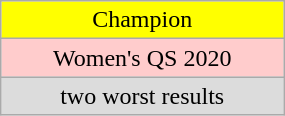<table class="wikitable"  style="width:15%; text-align:center;">
<tr>
<td style="background:yellow;">Champion</td>
</tr>
<tr>
<td style="background:#fcc;">Women's QS 2020</td>
</tr>
<tr>
<td style="background:#dcdcdc;">two worst results</td>
</tr>
</table>
